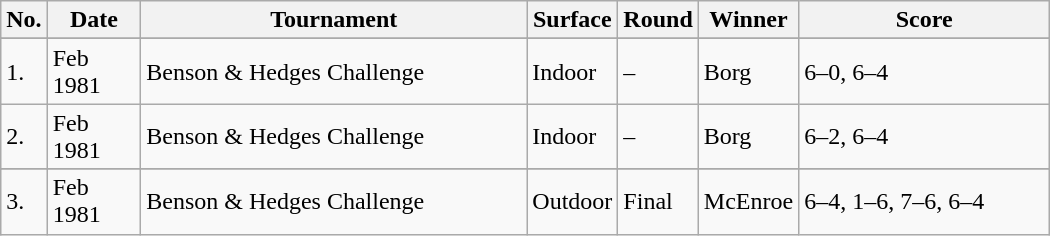<table class="sortable wikitable">
<tr>
<th>No.</th>
<th style="width:55px">Date</th>
<th width=250>Tournament</th>
<th>Surface</th>
<th>Round</th>
<th>Winner</th>
<th width=160 class=unsortable>Score</th>
</tr>
<tr>
</tr>
<tr>
<td>1.</td>
<td>Feb 1981</td>
<td>Benson & Hedges Challenge</td>
<td>Indoor</td>
<td>–</td>
<td>Borg</td>
<td>6–0, 6–4</td>
</tr>
<tr>
<td>2.</td>
<td>Feb 1981</td>
<td>Benson & Hedges Challenge</td>
<td>Indoor</td>
<td>–</td>
<td>Borg</td>
<td>6–2, 6–4</td>
</tr>
<tr>
</tr>
<tr>
<td>3.</td>
<td>Feb 1981</td>
<td>Benson & Hedges Challenge </td>
<td>Outdoor</td>
<td>Final</td>
<td>McEnroe</td>
<td>6–4, 1–6, 7–6, 6–4</td>
</tr>
</table>
